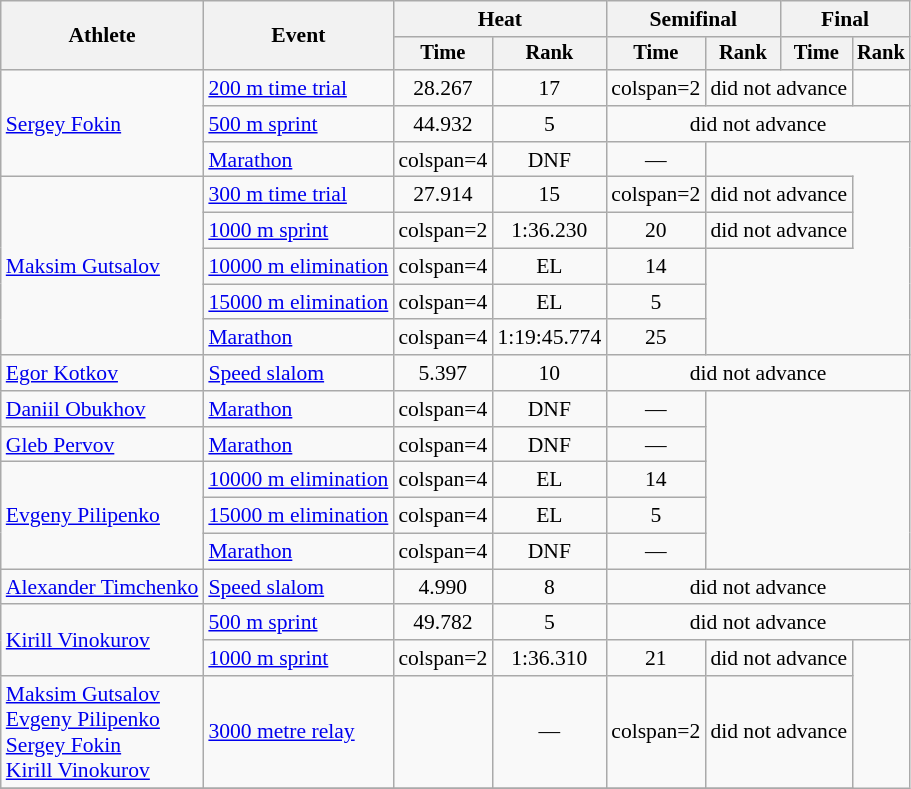<table class="wikitable" style="text-align:center; font-size:90%">
<tr>
<th rowspan=2>Athlete</th>
<th rowspan=2>Event</th>
<th colspan=2>Heat</th>
<th colspan=2>Semifinal</th>
<th colspan=2>Final</th>
</tr>
<tr style="font-size:95%">
<th>Time</th>
<th>Rank</th>
<th>Time</th>
<th>Rank</th>
<th>Time</th>
<th>Rank</th>
</tr>
<tr>
<td align=left rowspan=3><a href='#'>Sergey Fokin</a></td>
<td align=left><a href='#'>200 m time trial</a></td>
<td>28.267</td>
<td>17</td>
<td>colspan=2</td>
<td colspan=2>did not advance</td>
</tr>
<tr>
<td align=left><a href='#'>500 m sprint</a></td>
<td>44.932</td>
<td>5</td>
<td colspan=4>did not advance</td>
</tr>
<tr>
<td align=left><a href='#'>Marathon</a></td>
<td>colspan=4</td>
<td>DNF</td>
<td>—</td>
</tr>
<tr>
<td align=left rowspan=5><a href='#'>Maksim Gutsalov</a></td>
<td align=left><a href='#'>300 m time trial</a></td>
<td>27.914</td>
<td>15</td>
<td>colspan=2</td>
<td colspan=2>did not advance</td>
</tr>
<tr>
<td align=left><a href='#'>1000 m sprint</a></td>
<td>colspan=2</td>
<td>1:36.230</td>
<td>20</td>
<td colspan=2>did not advance</td>
</tr>
<tr>
<td align=left><a href='#'>10000 m elimination</a></td>
<td>colspan=4</td>
<td>EL</td>
<td>14</td>
</tr>
<tr>
<td align=left><a href='#'>15000 m elimination</a></td>
<td>colspan=4</td>
<td>EL</td>
<td>5</td>
</tr>
<tr>
<td align=left><a href='#'>Marathon</a></td>
<td>colspan=4</td>
<td>1:19:45.774</td>
<td>25</td>
</tr>
<tr>
<td align=left><a href='#'>Egor Kotkov</a></td>
<td align=left><a href='#'>Speed slalom</a></td>
<td>5.397</td>
<td>10</td>
<td colspan=4>did not advance</td>
</tr>
<tr>
<td align=left><a href='#'>Daniil Obukhov</a></td>
<td align=left><a href='#'>Marathon</a></td>
<td>colspan=4</td>
<td>DNF</td>
<td>—</td>
</tr>
<tr>
<td align=left><a href='#'>Gleb Pervov</a></td>
<td align=left><a href='#'>Marathon</a></td>
<td>colspan=4</td>
<td>DNF</td>
<td>—</td>
</tr>
<tr>
<td align=left rowspan=3><a href='#'>Evgeny Pilipenko</a></td>
<td align=left><a href='#'>10000 m elimination</a></td>
<td>colspan=4</td>
<td>EL</td>
<td>14</td>
</tr>
<tr>
<td align=left><a href='#'>15000 m elimination</a></td>
<td>colspan=4</td>
<td>EL</td>
<td>5</td>
</tr>
<tr>
<td align=left><a href='#'>Marathon</a></td>
<td>colspan=4</td>
<td>DNF</td>
<td>—</td>
</tr>
<tr>
<td align=left><a href='#'>Alexander Timchenko</a></td>
<td align=left><a href='#'>Speed slalom</a></td>
<td>4.990</td>
<td>8</td>
<td colspan=4>did not advance</td>
</tr>
<tr>
<td align=left rowspan=2><a href='#'>Kirill Vinokurov</a></td>
<td align=left><a href='#'>500 m sprint</a></td>
<td>49.782</td>
<td>5</td>
<td colspan=4>did not advance</td>
</tr>
<tr>
<td align=left><a href='#'>1000 m sprint</a></td>
<td>colspan=2</td>
<td>1:36.310</td>
<td>21</td>
<td colspan=2>did not advance</td>
</tr>
<tr>
<td align=left><a href='#'>Maksim Gutsalov</a><br><a href='#'>Evgeny Pilipenko</a><br><a href='#'>Sergey Fokin</a><br><a href='#'>Kirill Vinokurov</a></td>
<td align=left><a href='#'>3000 metre relay</a></td>
<td></td>
<td>—</td>
<td>colspan=2</td>
<td colspan=2>did not advance</td>
</tr>
<tr>
</tr>
</table>
